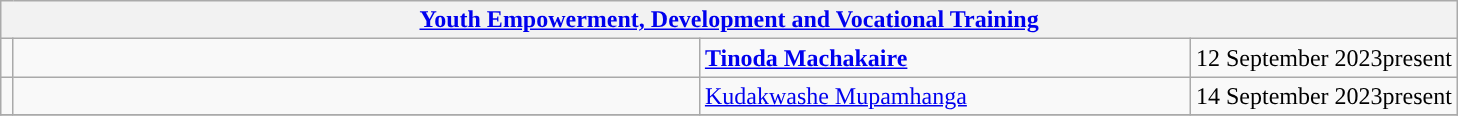<table class="wikitable">
<tr>
<th colspan="4"><a href='#'>Youth Empowerment, Development and Vocational Training</a></th>
</tr>
<tr>
<td style="width: 1px; background: "></td>
<td style="width: 450px;"></td>
<td style="width: 320px;"> <strong><a href='#'>Tinoda Machakaire</a></strong></td>
<td>12 September 2023present</td>
</tr>
<tr>
<td style="width: 1px; background: "></td>
<td style="width: 450px;"></td>
<td style="width: 320px;"> <a href='#'>Kudakwashe Mupamhanga</a></td>
<td>14 September 2023present</td>
</tr>
<tr>
</tr>
</table>
